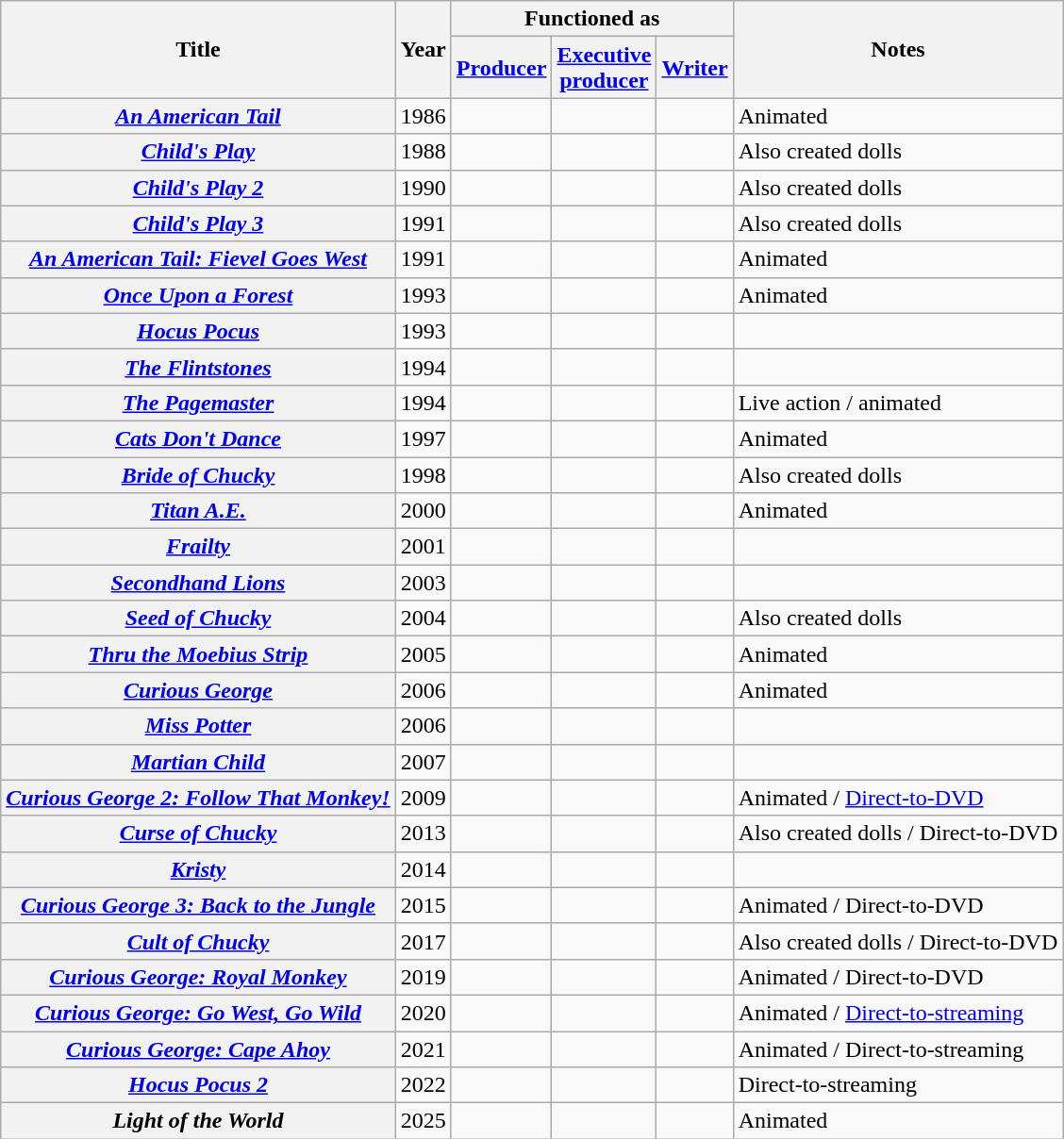<table class="wikitable plainrowheaders sortable">
<tr>
<th rowspan="2">Title</th>
<th rowspan="2">Year</th>
<th colspan="3">Functioned as</th>
<th rowspan="2">Notes</th>
</tr>
<tr>
<th><a href='#'>Producer</a></th>
<th><a href='#'>Executive<br>producer</a></th>
<th><a href='#'>Writer</a></th>
</tr>
<tr>
<th scope="row"><em><a href='#'>An American Tail</a></em></th>
<td>1986</td>
<td></td>
<td></td>
<td></td>
<td>Animated</td>
</tr>
<tr>
<th scope="row"><em><a href='#'>Child's Play</a></em></th>
<td>1988</td>
<td></td>
<td></td>
<td></td>
<td>Also created dolls</td>
</tr>
<tr>
<th scope="row"><em><a href='#'>Child's Play 2</a></em></th>
<td>1990</td>
<td></td>
<td></td>
<td></td>
<td>Also created dolls</td>
</tr>
<tr>
<th scope="row"><em><a href='#'>Child's Play 3</a></em></th>
<td>1991</td>
<td></td>
<td></td>
<td></td>
<td>Also created dolls</td>
</tr>
<tr>
<th scope="row"><em><a href='#'>An American Tail: Fievel Goes West</a></em></th>
<td>1991</td>
<td></td>
<td></td>
<td></td>
<td>Animated</td>
</tr>
<tr>
<th scope="row"><em><a href='#'>Once Upon a Forest</a></em></th>
<td>1993</td>
<td></td>
<td></td>
<td></td>
<td>Animated</td>
</tr>
<tr>
<th scope="row"><em><a href='#'>Hocus Pocus</a></em></th>
<td>1993</td>
<td></td>
<td></td>
<td></td>
<td></td>
</tr>
<tr>
<th scope="row"><em><a href='#'>The Flintstones</a></em></th>
<td>1994</td>
<td></td>
<td></td>
<td></td>
<td></td>
</tr>
<tr>
<th scope="row"><em><a href='#'>The Pagemaster</a></em></th>
<td>1994</td>
<td></td>
<td></td>
<td></td>
<td>Live action / animated</td>
</tr>
<tr>
<th scope="row"><em><a href='#'>Cats Don't Dance</a></em></th>
<td>1997</td>
<td></td>
<td></td>
<td></td>
<td>Animated</td>
</tr>
<tr>
<th scope="row"><em><a href='#'>Bride of Chucky</a></em></th>
<td>1998</td>
<td></td>
<td></td>
<td></td>
<td>Also created dolls</td>
</tr>
<tr>
<th scope="row"><em><a href='#'>Titan A.E.</a></em></th>
<td>2000</td>
<td></td>
<td></td>
<td></td>
<td>Animated</td>
</tr>
<tr>
<th scope="row"><em><a href='#'>Frailty</a></em></th>
<td>2001</td>
<td></td>
<td></td>
<td></td>
<td></td>
</tr>
<tr>
<th scope="row"><em><a href='#'>Secondhand Lions</a></em></th>
<td>2003</td>
<td></td>
<td></td>
<td></td>
<td></td>
</tr>
<tr>
<th scope="row"><em><a href='#'>Seed of Chucky</a></em></th>
<td>2004</td>
<td></td>
<td></td>
<td></td>
<td>Also created dolls</td>
</tr>
<tr>
<th scope="row"><em><a href='#'>Thru the Moebius Strip</a></em></th>
<td>2005</td>
<td></td>
<td></td>
<td></td>
<td>Animated</td>
</tr>
<tr>
<th scope="row"><em><a href='#'>Curious George</a></em></th>
<td>2006</td>
<td></td>
<td></td>
<td></td>
<td>Animated</td>
</tr>
<tr>
<th scope="row"><em><a href='#'>Miss Potter</a></em></th>
<td>2006</td>
<td></td>
<td></td>
<td></td>
<td></td>
</tr>
<tr>
<th scope="row"><em><a href='#'>Martian Child</a></em></th>
<td>2007</td>
<td></td>
<td></td>
<td></td>
<td></td>
</tr>
<tr>
<th scope="row"><em><a href='#'>Curious George 2: Follow That Monkey!</a></em></th>
<td>2009</td>
<td></td>
<td></td>
<td></td>
<td>Animated / <a href='#'>Direct-to-DVD</a></td>
</tr>
<tr>
<th scope="row"><em><a href='#'>Curse of Chucky</a></em></th>
<td>2013</td>
<td></td>
<td></td>
<td></td>
<td>Also created dolls / Direct-to-DVD</td>
</tr>
<tr>
<th scope="row"><em><a href='#'>Kristy</a></em></th>
<td>2014</td>
<td></td>
<td></td>
<td></td>
<td></td>
</tr>
<tr>
<th scope="row"><em><a href='#'>Curious George 3: Back to the Jungle</a></em></th>
<td>2015</td>
<td></td>
<td></td>
<td></td>
<td>Animated / Direct-to-DVD</td>
</tr>
<tr>
<th scope="row"><em><a href='#'>Cult of Chucky</a></em></th>
<td>2017</td>
<td></td>
<td></td>
<td></td>
<td>Also created dolls / Direct-to-DVD</td>
</tr>
<tr>
<th scope="row"><em><a href='#'>Curious George: Royal Monkey</a></em></th>
<td>2019</td>
<td></td>
<td></td>
<td></td>
<td>Animated / Direct-to-DVD</td>
</tr>
<tr>
<th scope="row"><em><a href='#'>Curious George: Go West, Go Wild</a></em></th>
<td>2020</td>
<td></td>
<td></td>
<td></td>
<td>Animated /  <a href='#'>Direct-to-streaming</a></td>
</tr>
<tr>
<th scope="row"><em><a href='#'>Curious George: Cape Ahoy</a></em></th>
<td>2021</td>
<td></td>
<td></td>
<td></td>
<td>Animated /  Direct-to-streaming</td>
</tr>
<tr>
<th scope="row"><em><a href='#'>Hocus Pocus 2</a></em></th>
<td>2022</td>
<td></td>
<td></td>
<td></td>
<td>Direct-to-streaming</td>
</tr>
<tr>
<th scope="row"><em>Light of the World</em></th>
<td>2025</td>
<td></td>
<td></td>
<td></td>
<td>Animated</td>
</tr>
</table>
